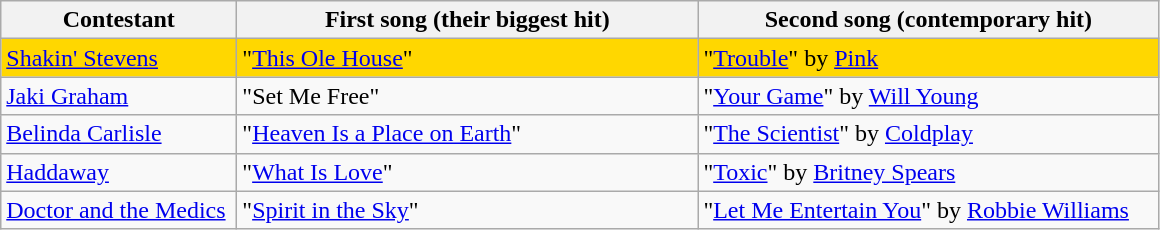<table class="wikitable">
<tr>
<th style="width:150px;">Contestant</th>
<th style="width:300px;">First song (their biggest hit)</th>
<th style="width:300px;">Second song (contemporary hit)</th>
</tr>
<tr style="background:gold;">
<td><a href='#'>Shakin' Stevens</a></td>
<td>"<a href='#'>This Ole House</a>"</td>
<td>"<a href='#'>Trouble</a>" by <a href='#'>Pink</a></td>
</tr>
<tr>
<td><a href='#'>Jaki Graham</a></td>
<td>"Set Me Free"</td>
<td>"<a href='#'>Your Game</a>" by <a href='#'>Will Young</a></td>
</tr>
<tr>
<td><a href='#'>Belinda Carlisle</a></td>
<td>"<a href='#'>Heaven Is a Place on Earth</a>"</td>
<td>"<a href='#'>The Scientist</a>" by <a href='#'>Coldplay</a></td>
</tr>
<tr>
<td><a href='#'>Haddaway</a></td>
<td>"<a href='#'>What Is Love</a>"</td>
<td>"<a href='#'>Toxic</a>" by <a href='#'>Britney Spears</a></td>
</tr>
<tr>
<td><a href='#'>Doctor and the Medics</a></td>
<td>"<a href='#'>Spirit in the Sky</a>"</td>
<td>"<a href='#'>Let Me Entertain You</a>" by <a href='#'>Robbie Williams</a></td>
</tr>
</table>
